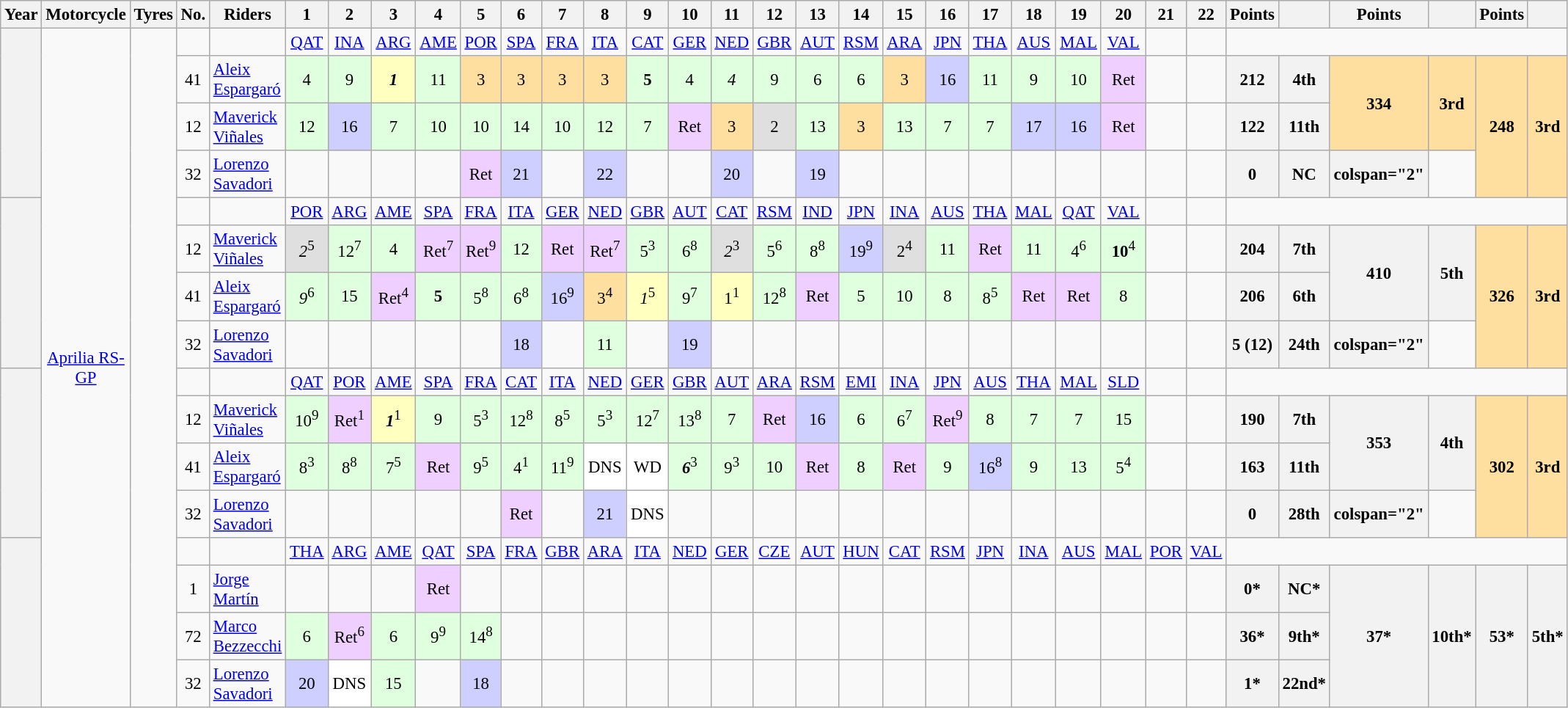<table class="wikitable" style="text-align:center; font-size:95%;">
<tr>
<th>Year</th>
<th>Motorcycle</th>
<th>Tyres</th>
<th>No.</th>
<th>Riders</th>
<th>1</th>
<th>2</th>
<th>3</th>
<th>4</th>
<th>5</th>
<th>6</th>
<th>7</th>
<th>8</th>
<th>9</th>
<th>10</th>
<th>11</th>
<th>12</th>
<th>13</th>
<th>14</th>
<th>15</th>
<th>16</th>
<th>17</th>
<th>18</th>
<th>19</th>
<th>20</th>
<th>21</th>
<th>22</th>
<th>Points</th>
<th></th>
<th>Points</th>
<th></th>
<th>Points</th>
<th></th>
</tr>
<tr>
<th rowspan="4"></th>
<td rowspan="16"><a href='#'>Aprilia RS-GP</a></td>
<td rowspan="16"></td>
<td></td>
<td></td>
<td><a href='#'>QAT</a></td>
<td><a href='#'>INA</a></td>
<td><a href='#'>ARG</a></td>
<td><a href='#'>AME</a></td>
<td><a href='#'>POR</a></td>
<td><a href='#'>SPA</a></td>
<td><a href='#'>FRA</a></td>
<td><a href='#'>ITA</a></td>
<td><a href='#'>CAT</a></td>
<td><a href='#'>GER</a></td>
<td><a href='#'>NED</a></td>
<td><a href='#'>GBR</a></td>
<td><a href='#'>AUT</a></td>
<td><a href='#'>RSM</a></td>
<td><a href='#'>ARA</a></td>
<td><a href='#'>JPN</a></td>
<td><a href='#'>THA</a></td>
<td><a href='#'>AUS</a></td>
<td><a href='#'>MAL</a></td>
<td><a href='#'>VAL</a></td>
<td></td>
<td></td>
<td colspan="6"></td>
</tr>
<tr>
<td>41</td>
<td style="text-align:left;"> <a href='#'>Aleix Espargaró</a></td>
<td style="background:#DFFFDF;">4</td>
<td style="background:#DFFFDF;">9</td>
<td style="background:#FFFFBF;"><strong><em>1</em></strong></td>
<td style="background:#DFFFDF;">11</td>
<td style="background:#FFDF9F;">3</td>
<td style="background:#FFDF9F;">3</td>
<td style="background:#FFDF9F;">3</td>
<td style="background:#FFDF9F;">3</td>
<td style="background:#DFFFDF;"><strong>5</strong></td>
<td style="background:#DFFFDF;">4</td>
<td style="background:#DFFFDF;"><em>4</em></td>
<td style="background:#DFFFDF;">9</td>
<td style="background:#DFFFDF;">6</td>
<td style="background:#DFFFDF;">6</td>
<td style="background:#FFDF9F;">3</td>
<td style="background:#CFCFFF;">16</td>
<td style="background:#DFFFDF;">11</td>
<td style="background:#DFFFDF;">9</td>
<td style="background:#DFFFDF;">10</td>
<td style="background:#EFCFFF;">Ret</td>
<td></td>
<td></td>
<th>212</th>
<th>4th</th>
<th rowspan="2" style="background:#FFDF9F;">334</th>
<th rowspan="2" style="background:#FFDF9F;">3rd</th>
<th rowspan="3" style="background:#FFDF9F;">248</th>
<th rowspan="3" style="background:#FFDF9F;">3rd</th>
</tr>
<tr>
<td>12</td>
<td style="text-align:left;"> <a href='#'>Maverick Viñales</a></td>
<td style="background:#DFFFDF;">12</td>
<td style="background:#CFCFFF;">16</td>
<td style="background:#DFFFDF;">7</td>
<td style="background:#DFFFDF;">10</td>
<td style="background:#DFFFDF;">10</td>
<td style="background:#DFFFDF;">14</td>
<td style="background:#DFFFDF;">10</td>
<td style="background:#DFFFDF;">12</td>
<td style="background:#DFFFDF;">7</td>
<td style="background:#EFCFFF;">Ret</td>
<td style="background:#FFDF9F;">3</td>
<td style="background:#DFDFDF;">2</td>
<td style="background:#DFFFDF;">13</td>
<td style="background:#FFDF9F;">3</td>
<td style="background:#DFFFDF;">13</td>
<td style="background:#DFFFDF;">7</td>
<td style="background:#DFFFDF;">7</td>
<td style="background:#CFCFFF;">17</td>
<td style="background:#CFCFFF;">16</td>
<td style="background:#EFCFFF;">Ret</td>
<td></td>
<td></td>
<th>122</th>
<th>11th</th>
</tr>
<tr>
<td>32</td>
<td style="text-align:left;"> <a href='#'>Lorenzo Savadori</a></td>
<td></td>
<td></td>
<td></td>
<td></td>
<td style="background:#EFCFFF;">Ret</td>
<td style="background:#CFCFFF;">21</td>
<td></td>
<td style="background:#CFCFFF;">22</td>
<td></td>
<td></td>
<td style="background:#CFCFFF;">20</td>
<td></td>
<td style="background:#CFCFFF;">19</td>
<td></td>
<td></td>
<td></td>
<td></td>
<td></td>
<td></td>
<td></td>
<td></td>
<td></td>
<th>0</th>
<th>NC</th>
<th>colspan="2" </th>
</tr>
<tr>
<th rowspan="4"></th>
<td></td>
<td></td>
<td><a href='#'>POR</a></td>
<td><a href='#'>ARG</a></td>
<td><a href='#'>AME</a></td>
<td><a href='#'>SPA</a></td>
<td><a href='#'>FRA</a></td>
<td><a href='#'>ITA</a></td>
<td><a href='#'>GER</a></td>
<td><a href='#'>NED</a></td>
<td><a href='#'>GBR</a></td>
<td><a href='#'>AUT</a></td>
<td><a href='#'>CAT</a></td>
<td><a href='#'>RSM</a></td>
<td><a href='#'>IND</a></td>
<td><a href='#'>JPN</a></td>
<td><a href='#'>INA</a></td>
<td><a href='#'>AUS</a></td>
<td><a href='#'>THA</a></td>
<td><a href='#'>MAL</a></td>
<td><a href='#'>QAT</a></td>
<td><a href='#'>VAL</a></td>
<td></td>
<td></td>
<td colspan="6"></td>
</tr>
<tr>
<td>12</td>
<td style="text-align:left;"> <a href='#'>Maverick Viñales</a></td>
<td style="background:#DFDFDF;"><em>2</em><sup>5</sup></td>
<td style="background:#DFFFDF;">12<sup>7</sup></td>
<td style="background:#DFFFDF;">4</td>
<td style="background:#EFCFFF;">Ret<sup>7</sup></td>
<td style="background:#EFCFFF;">Ret<sup>9</sup></td>
<td style="background:#DFFFDF;">12</td>
<td style="background:#EFCFFF;">Ret</td>
<td style="background:#EFCFFF;">Ret<sup>7</sup></td>
<td style="background:#DFFFDF;">5<sup>3</sup></td>
<td style="background:#DFFFDF;">6<sup>8</sup></td>
<td style="background:#DFDFDF;"><em>2</em><sup>3</sup></td>
<td style="background:#DFFFDF;">5<sup>6</sup></td>
<td style="background:#DFFFDF;">8<sup>8</sup></td>
<td style="background:#CFCFFF;">19<sup>9</sup></td>
<td style="background:#DFDFDF;">2<sup>4</sup></td>
<td style="background:#DFFFDF;">11</td>
<td style="background:#EFCFFF;">Ret</td>
<td style="background:#DFFFDF;">11</td>
<td style="background:#DFFFDF;">4<sup>6</sup></td>
<td style="background:#DFFFDF;"><strong>10</strong><sup>4</sup></td>
<td></td>
<td></td>
<th>204</th>
<th>7th</th>
<th rowspan="2">410</th>
<th rowspan="2">5th</th>
<th rowspan="3" style="background:#FFDF9F;">326</th>
<th rowspan="3" style="background:#FFDF9F;">3rd</th>
</tr>
<tr>
<td>41</td>
<td style="text-align:left;"> <a href='#'>Aleix Espargaró</a></td>
<td style="background:#DFFFDF;"><em>9</em><sup>6</sup></td>
<td style="background:#DFFFDF;">15</td>
<td style="background:#EFCFFF;">Ret<sup>4</sup></td>
<td style="background:#DFFFDF;"><strong>5</strong></td>
<td style="background:#DFFFDF;">5<sup>8</sup></td>
<td style="background:#DFFFDF;">6<sup>8</sup></td>
<td style="background:#CFCFFF;">16<sup>9</sup></td>
<td style="background:#FFDF9F;">3<sup>4</sup></td>
<td style="background:#FFFFBF;"><em>1</em><sup>5</sup></td>
<td style="background:#DFFFDF;">9<sup>7</sup></td>
<td style="background:#FFFFBF;">1<sup>1</sup></td>
<td style="background:#DFFFDF;">12<sup>8</sup></td>
<td style="background:#EFCFFF;">Ret</td>
<td style="background:#DFFFDF;">5</td>
<td style="background:#DFFFDF;">10</td>
<td style="background:#DFFFDF;">8</td>
<td style="background:#DFFFDF;">8<sup>5</sup></td>
<td style="background:#EFCFFF;">Ret</td>
<td style="background:#EFCFFF;">Ret</td>
<td style="background:#DFFFDF;">8</td>
<td></td>
<td></td>
<th>206</th>
<th>6th</th>
</tr>
<tr>
<td>32</td>
<td style="text-align:left;"> <a href='#'>Lorenzo Savadori</a></td>
<td></td>
<td></td>
<td></td>
<td></td>
<td></td>
<td style="background:#CFCFFF;">18</td>
<td></td>
<td style="background:#DFFFDF;">11</td>
<td></td>
<td style="background:#CFCFFF;">19</td>
<td></td>
<td></td>
<td></td>
<td></td>
<td></td>
<td></td>
<td></td>
<td></td>
<td></td>
<td></td>
<td></td>
<td></td>
<th>5 (12)</th>
<th>24th</th>
<th>colspan="2" </th>
</tr>
<tr>
<th rowspan="4"></th>
<td></td>
<td></td>
<td><a href='#'>QAT</a></td>
<td><a href='#'>POR</a></td>
<td><a href='#'>AME</a></td>
<td><a href='#'>SPA</a></td>
<td><a href='#'>FRA</a></td>
<td><a href='#'>CAT</a></td>
<td><a href='#'>ITA</a></td>
<td><a href='#'>NED</a></td>
<td><a href='#'>GER</a></td>
<td><a href='#'>GBR</a></td>
<td><a href='#'>AUT</a></td>
<td><a href='#'>ARA</a></td>
<td><a href='#'>RSM</a></td>
<td><a href='#'>EMI</a></td>
<td><a href='#'>INA</a></td>
<td><a href='#'>JPN</a></td>
<td><a href='#'>AUS</a></td>
<td><a href='#'>THA</a></td>
<td><a href='#'>MAL</a></td>
<td><a href='#'>SLD</a></td>
<td></td>
<td></td>
<td colspan="6"></td>
</tr>
<tr>
<td>12</td>
<td style="text-align:left;"> <a href='#'>Maverick Viñales</a></td>
<td style="background:#DFFFDF;">10<sup>9</sup></td>
<td style="background:#EFCFFF;">Ret<sup>1</sup></td>
<td style="background:#FFFFBF;"><strong><em>1</em></strong><sup>1</sup></td>
<td style="background:#DFFFDF;">9</td>
<td style="background:#DFFFDF;">5<sup>3</sup></td>
<td style="background:#DFFFDF;">12<sup>8</sup></td>
<td style="background:#DFFFDF;">8<sup>5</sup></td>
<td style="background:#DFFFDF;">5<sup>3</sup></td>
<td style="background:#DFFFDF;">12<sup>7</sup></td>
<td style="background:#DFFFDF;">13<sup>8</sup></td>
<td style="background:#DFFFDF;">7</td>
<td style="background:#EFCFFF;">Ret</td>
<td style="background:#CFCFFF;">16</td>
<td style="background:#DFFFDF;">6</td>
<td style="background:#DFFFDF;">6<sup>7</sup></td>
<td style="background:#EFCFFF;">Ret<sup>9</sup></td>
<td style="background:#DFFFDF;">8</td>
<td style="background:#DFFFDF;">7</td>
<td style="background:#DFFFDF;">7</td>
<td style="background:#DFFFDF;">15</td>
<td></td>
<td></td>
<th>190</th>
<th>7th</th>
<th rowspan="2">353</th>
<th rowspan="2">4th</th>
<th rowspan="3" style="background:#FFDF9F;">302</th>
<th rowspan="3" style="background:#FFDF9F;">3rd</th>
</tr>
<tr>
<td>41</td>
<td style="text-align:left;"> <a href='#'>Aleix Espargaró</a></td>
<td style="background:#DFFFDF;">8<sup>3</sup></td>
<td style="background:#DFFFDF;">8<sup>8</sup></td>
<td style="background:#DFFFDF;">7<sup>5</sup></td>
<td style="background:#EFCFFF;">Ret</td>
<td style="background:#DFFFDF;">9<sup>5</sup></td>
<td style="background:#DFFFDF;">4<sup>1</sup></td>
<td style="background:#DFFFDF;">11<sup>9</sup></td>
<td style="background:#FFFFFF;">DNS</td>
<td style="background:#FFFFFF;">WD</td>
<td style="background:#DFFFDF;"><strong><em>6</em></strong><sup>3</sup></td>
<td style="background:#DFFFDF;">9<sup>3</sup></td>
<td style="background:#DFFFDF;">10</td>
<td style="background:#EFCFFF;">Ret</td>
<td style="background:#DFFFDF;">8</td>
<td style="background:#EFCFFF;">Ret</td>
<td style="background:#DFFFDF;">9</td>
<td style="background:#CFCFFF;">16<sup>8</sup></td>
<td style="background:#DFFFDF;">9</td>
<td style="background:#DFFFDF;">13</td>
<td style="background:#DFFFDF;">5<sup>4</sup></td>
<td></td>
<td></td>
<th>163</th>
<th>11th</th>
</tr>
<tr>
<td>32</td>
<td style="text-align:left;"> <a href='#'>Lorenzo Savadori</a></td>
<td></td>
<td></td>
<td></td>
<td></td>
<td></td>
<td style="background:#EFCFFF;">Ret</td>
<td></td>
<td style="background:#CFCFFF;">21</td>
<td style="background:#FFFFFF;">DNS</td>
<td></td>
<td></td>
<td></td>
<td></td>
<td></td>
<td></td>
<td></td>
<td></td>
<td></td>
<td></td>
<td></td>
<td></td>
<td></td>
<th>0</th>
<th>28th</th>
<th>colspan="2" </th>
</tr>
<tr>
<th rowspan="4"></th>
<td></td>
<td></td>
<td><a href='#'>THA</a></td>
<td><a href='#'>ARG</a></td>
<td><a href='#'>AME</a></td>
<td><a href='#'>QAT</a></td>
<td><a href='#'>SPA</a></td>
<td><a href='#'>FRA</a></td>
<td><a href='#'>GBR</a></td>
<td><a href='#'>ARA</a></td>
<td><a href='#'>ITA</a></td>
<td><a href='#'>NED</a></td>
<td><a href='#'>GER</a></td>
<td><a href='#'>CZE</a></td>
<td><a href='#'>AUT</a></td>
<td><a href='#'>HUN</a></td>
<td><a href='#'>CAT</a></td>
<td><a href='#'>RSM</a></td>
<td><a href='#'>JPN</a></td>
<td><a href='#'>INA</a></td>
<td><a href='#'>AUS</a></td>
<td><a href='#'>MAL</a></td>
<td><a href='#'>POR</a></td>
<td><a href='#'>VAL</a></td>
<td colspan="6"></td>
</tr>
<tr>
<td>1</td>
<td style="text-align:left;"> <a href='#'>Jorge Martín</a></td>
<td></td>
<td></td>
<td></td>
<td style="background:#EFCFFF;">Ret</td>
<td></td>
<td style="background:#;"></td>
<td style="background:#;"></td>
<td style="background:#;"></td>
<td style="background:#;"></td>
<td style="background:#;"></td>
<td style="background:#;"></td>
<td style="background:#;"></td>
<td style="background:#;"></td>
<td style="background:#;"></td>
<td style="background:#;"></td>
<td style="background:#;"></td>
<td style="background:#;"></td>
<td style="background:#;"></td>
<td style="background:#;"></td>
<td style="background:#;"></td>
<td style="background:#;"></td>
<td style="background:#;"></td>
<th>0*</th>
<th>NC*</th>
<th rowspan="3">37*</th>
<th rowspan="3">10th*</th>
<th style="background:#;" rowspan="3">53*</th>
<th style="background:#;" rowspan="3">5th*</th>
</tr>
<tr>
<td>72</td>
<td style="text-align:left;"> <a href='#'>Marco Bezzecchi</a></td>
<td style="background:#DFFFDF;">6</td>
<td style="background:#EFCFFF;">Ret<sup>6</sup></td>
<td style="background:#DFFFDF;">6</td>
<td style="background:#DFFFDF;">9<sup>9</sup></td>
<td style="background:#DFFFDF;">14<sup>8</sup></td>
<td style="background:#;"></td>
<td style="background:#;"></td>
<td style="background:#;"></td>
<td style="background:#;"></td>
<td style="background:#;"></td>
<td style="background:#;"></td>
<td style="background:#;"></td>
<td style="background:#;"></td>
<td style="background:#;"></td>
<td style="background:#;"></td>
<td style="background:#;"></td>
<td style="background:#;"></td>
<td style="background:#;"></td>
<td style="background:#;"></td>
<td style="background:#;"></td>
<td style="background:#;"></td>
<td style="background:#;"></td>
<th>36*</th>
<th>9th*</th>
</tr>
<tr>
<td>32</td>
<td style="text-align:left;"> <a href='#'>Lorenzo Savadori</a></td>
<td style="background:#CFCFFF;">20</td>
<td style="background:#FFFFFF;">DNS</td>
<td style="background:#DFFFDF;">15</td>
<td></td>
<td style="background:#CFCFFF;">18</td>
<td></td>
<td></td>
<td></td>
<td></td>
<td></td>
<td></td>
<td></td>
<td></td>
<td></td>
<td></td>
<td></td>
<td></td>
<td></td>
<td></td>
<td></td>
<td></td>
<td></td>
<th>1*</th>
<th>22nd*</th>
</tr>
</table>
